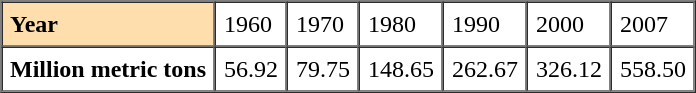<table border="1" cellpadding="5" cellspacing="0" style="margin:auto;">
<tr>
<td style="background:#ffdead;"><strong>Year</strong></td>
<td>1960</td>
<td>1970</td>
<td>1980</td>
<td>1990</td>
<td>2000</td>
<td>2007</td>
</tr>
<tr>
<td><strong>Million metric tons</strong></td>
<td>56.92</td>
<td>79.75</td>
<td>148.65</td>
<td>262.67</td>
<td>326.12</td>
<td>558.50</td>
</tr>
</table>
